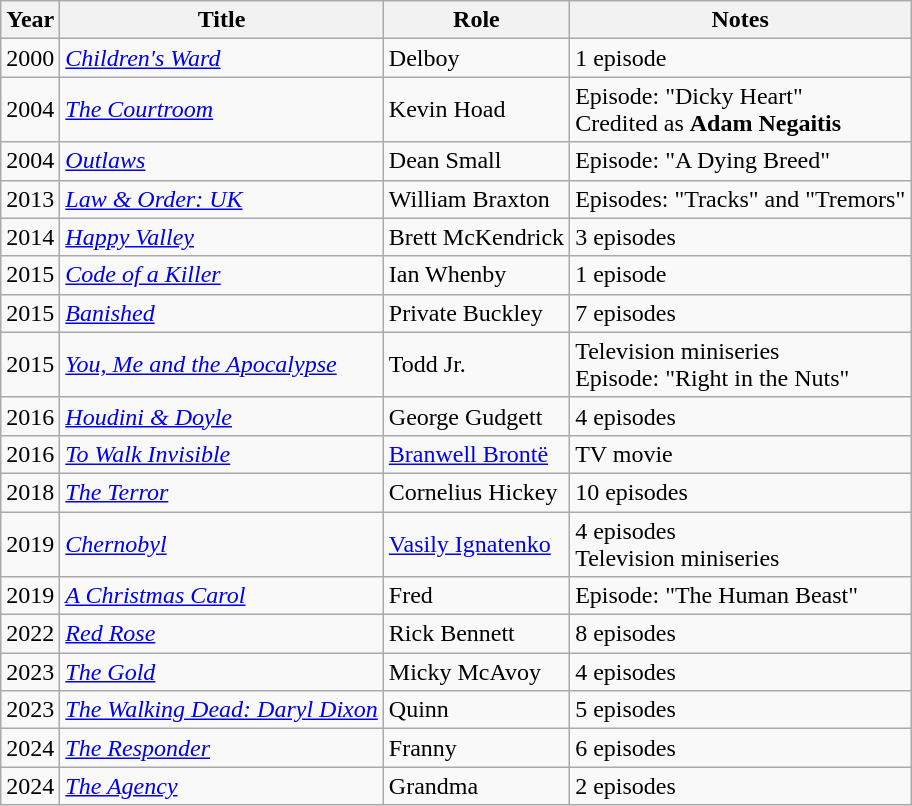<table class="wikitable sortable">
<tr>
<th>Year</th>
<th>Title</th>
<th>Role</th>
<th>Notes</th>
</tr>
<tr>
<td>2000</td>
<td><em><a href='#'>Children's Ward</a></em></td>
<td>Delboy</td>
<td>1 episode</td>
</tr>
<tr>
<td>2004</td>
<td><em><a href='#'>The Courtroom</a></em></td>
<td>Kevin Hoad</td>
<td>Episode: "Dicky Heart"<br>Credited as <strong>Adam Negaitis</strong></td>
</tr>
<tr>
<td>2004</td>
<td><em><a href='#'>Outlaws</a></em></td>
<td>Dean Small</td>
<td>Episode: "A Dying Breed"</td>
</tr>
<tr>
<td>2013</td>
<td><em><a href='#'>Law & Order: UK</a></em></td>
<td>William Braxton</td>
<td>Episodes: "Tracks" and "Tremors"</td>
</tr>
<tr>
<td>2014</td>
<td><em><a href='#'>Happy Valley</a></em></td>
<td>Brett McKendrick</td>
<td>3 episodes</td>
</tr>
<tr>
<td>2015</td>
<td><em><a href='#'>Code of a Killer</a></em></td>
<td>Ian Whenby</td>
<td>1 episode</td>
</tr>
<tr>
<td>2015</td>
<td><em><a href='#'>Banished</a></em></td>
<td>Private Buckley</td>
<td>7 episodes</td>
</tr>
<tr>
<td>2015</td>
<td><em><a href='#'>You, Me and the Apocalypse</a></em></td>
<td>Todd Jr.</td>
<td>Television miniseries<br>Episode: "Right in the Nuts"</td>
</tr>
<tr>
<td>2016</td>
<td><em><a href='#'>Houdini & Doyle</a></em></td>
<td>George Gudgett</td>
<td>4 episodes</td>
</tr>
<tr>
<td>2016</td>
<td><em><a href='#'>To Walk Invisible</a></em></td>
<td><a href='#'>Branwell Brontë</a></td>
<td>TV movie</td>
</tr>
<tr>
<td>2018</td>
<td><em><a href='#'>The Terror</a></em></td>
<td>Cornelius Hickey</td>
<td>10 episodes</td>
</tr>
<tr>
<td>2019</td>
<td><em><a href='#'>Chernobyl</a></em></td>
<td><a href='#'>Vasily Ignatenko</a></td>
<td>4 episodes<br>Television miniseries</td>
</tr>
<tr>
<td>2019</td>
<td><em><a href='#'>A Christmas Carol</a></em></td>
<td>Fred</td>
<td>Episode: "The Human Beast"</td>
</tr>
<tr>
<td>2022</td>
<td><em><a href='#'>Red Rose</a></em></td>
<td>Rick Bennett</td>
<td>8 episodes</td>
</tr>
<tr>
<td>2023</td>
<td><em><a href='#'>The Gold</a></em></td>
<td>Micky McAvoy</td>
<td>4 episodes</td>
</tr>
<tr>
<td>2023</td>
<td><em><a href='#'>The Walking Dead: Daryl Dixon</a></em></td>
<td>Quinn</td>
<td>5 episodes</td>
</tr>
<tr>
<td>2024</td>
<td><em><a href='#'>The Responder</a></em></td>
<td>Franny</td>
<td>6 episodes</td>
</tr>
<tr>
<td>2024</td>
<td><em><a href='#'>The Agency</a></em></td>
<td>Grandma</td>
<td>2 episodes</td>
</tr>
</table>
